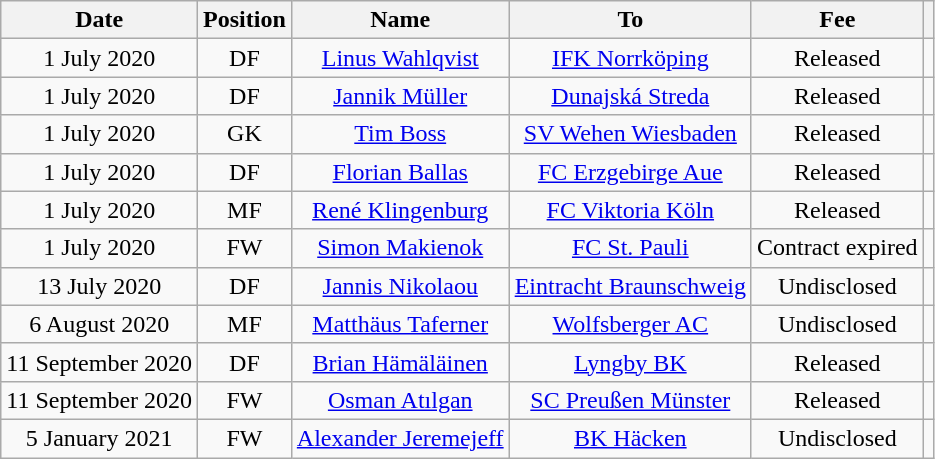<table class="wikitable"  style="text-align:center;">
<tr>
<th>Date</th>
<th>Position</th>
<th>Name</th>
<th>To</th>
<th>Fee</th>
<th></th>
</tr>
<tr>
<td>1 July 2020</td>
<td>DF</td>
<td><a href='#'>Linus Wahlqvist</a></td>
<td> <a href='#'>IFK Norrköping</a></td>
<td>Released</td>
<td></td>
</tr>
<tr>
<td>1 July 2020</td>
<td>DF</td>
<td><a href='#'>Jannik Müller</a></td>
<td> <a href='#'>Dunajská Streda</a></td>
<td>Released</td>
<td></td>
</tr>
<tr>
<td>1 July 2020</td>
<td>GK</td>
<td><a href='#'>Tim Boss</a></td>
<td><a href='#'>SV Wehen Wiesbaden</a></td>
<td>Released</td>
<td></td>
</tr>
<tr>
<td>1 July 2020</td>
<td>DF</td>
<td><a href='#'>Florian Ballas</a></td>
<td><a href='#'>FC Erzgebirge Aue</a></td>
<td>Released</td>
<td></td>
</tr>
<tr>
<td>1 July 2020</td>
<td>MF</td>
<td><a href='#'>René Klingenburg</a></td>
<td><a href='#'>FC Viktoria Köln</a></td>
<td>Released</td>
<td></td>
</tr>
<tr>
<td>1 July 2020</td>
<td>FW</td>
<td><a href='#'>Simon Makienok</a></td>
<td><a href='#'>FC St. Pauli</a></td>
<td>Contract expired</td>
<td></td>
</tr>
<tr>
<td>13 July 2020</td>
<td>DF</td>
<td><a href='#'>Jannis Nikolaou</a></td>
<td><a href='#'>Eintracht Braunschweig</a></td>
<td>Undisclosed</td>
<td></td>
</tr>
<tr>
<td>6 August 2020</td>
<td>MF</td>
<td><a href='#'>Matthäus Taferner</a></td>
<td> <a href='#'>Wolfsberger AC</a></td>
<td>Undisclosed</td>
<td></td>
</tr>
<tr>
<td>11 September 2020</td>
<td>DF</td>
<td><a href='#'>Brian Hämäläinen</a></td>
<td> <a href='#'>Lyngby BK</a></td>
<td>Released</td>
<td></td>
</tr>
<tr>
<td>11 September 2020</td>
<td>FW</td>
<td><a href='#'>Osman Atılgan</a></td>
<td><a href='#'>SC Preußen Münster</a></td>
<td>Released</td>
<td></td>
</tr>
<tr>
<td>5 January 2021</td>
<td>FW</td>
<td><a href='#'>Alexander Jeremejeff</a></td>
<td> <a href='#'>BK Häcken</a></td>
<td>Undisclosed</td>
<td></td>
</tr>
</table>
